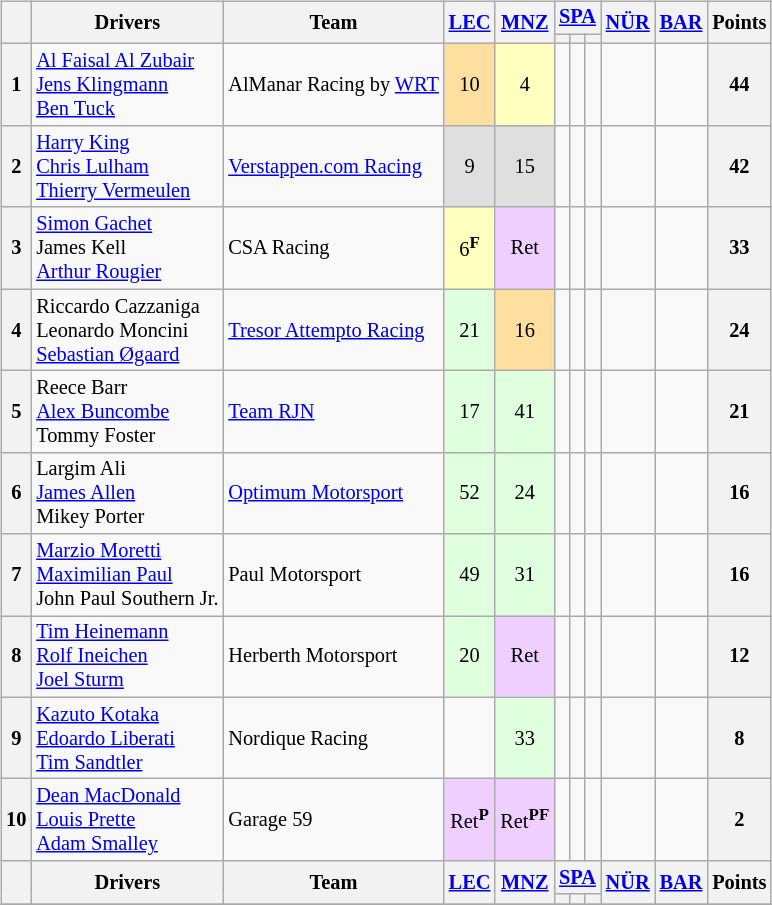<table>
<tr>
<td><br><table class="wikitable" style="font-size:85%; text-align:center;">
<tr>
<th rowspan="2"></th>
<th rowspan="2">Drivers</th>
<th rowspan="2">Team</th>
<th rowspan="2"><a href='#'>LEC</a><br></th>
<th rowspan="2"><a href='#'>MNZ</a><br></th>
<th colspan="3"><a href='#'>SPA</a><br></th>
<th rowspan="2"><a href='#'>NÜR</a><br></th>
<th rowspan="2"><a href='#'>BAR</a><br></th>
<th rowspan="2">Points</th>
</tr>
<tr>
<th></th>
<th></th>
<th></th>
</tr>
<tr>
<th>1</th>
<td align="left"> <a href='#'>Al Faisal Al Zubair</a><br> <a href='#'>Jens Klingmann</a><br> <a href='#'>Ben Tuck</a></td>
<td align="left"> AlManar Racing by <a href='#'>WRT</a></td>
<td style="background:#ffdf9f;">10</td>
<td style="background:#ffffbf;">4</td>
<td style="background:#;"></td>
<td style="background:#;"></td>
<td style="background:#;"></td>
<td style="background:#;"></td>
<td style="background:#;"></td>
<th>44</th>
</tr>
<tr>
<th>2</th>
<td align="left"> <a href='#'>Harry King</a><br> <a href='#'>Chris Lulham</a><br> <a href='#'>Thierry Vermeulen</a></td>
<td align="left"> <a href='#'>Verstappen.com Racing</a></td>
<td style="background:#dfdfdf;">9</td>
<td style="background:#dfdfdf;">15</td>
<td style="background:#;"></td>
<td style="background:#;"></td>
<td style="background:#;"></td>
<td style="background:#;"></td>
<td style="background:#;"></td>
<th>42</th>
</tr>
<tr>
<th>3</th>
<td align="left"> <a href='#'>Simon Gachet</a><br> James Kell<br> <a href='#'>Arthur Rougier</a></td>
<td align="left"> CSA Racing</td>
<td style="background:#ffffbf;">6<sup><strong>F</strong></sup></td>
<td style="background:#efcfff;">Ret</td>
<td style="background:#;"></td>
<td style="background:#;"></td>
<td style="background:#;"></td>
<td style="background:#;"></td>
<td style="background:#;"></td>
<th>33</th>
</tr>
<tr>
<th>4</th>
<td align="left"> Riccardo Cazzaniga<br> Leonardo Moncini<br> <a href='#'>Sebastian Øgaard</a></td>
<td align="left"> <a href='#'>Tresor Attempto Racing</a></td>
<td style="background:#dfffdf;">21</td>
<td style="background:#ffdf9f;">16</td>
<td style="background:#;"></td>
<td style="background:#;"></td>
<td style="background:#;"></td>
<td style="background:#;"></td>
<td style="background:#;"></td>
<th>24</th>
</tr>
<tr>
<th>5</th>
<td align="left"> Reece Barr<br> <a href='#'>Alex Buncombe</a><br> Tommy Foster</td>
<td align="left"> <a href='#'>Team RJN</a></td>
<td style="background:#dfffdf;">17</td>
<td style="background:#dfffdf;">41</td>
<td style="background:#;"></td>
<td style="background:#;"></td>
<td style="background:#;"></td>
<td style="background:#;"></td>
<td style="background:#;"></td>
<th>21</th>
</tr>
<tr>
<th>6</th>
<td align="left"> Largim Ali<br> <a href='#'>James Allen</a><br> Mikey Porter</td>
<td align="left"> <a href='#'>Optimum Motorsport</a></td>
<td style="background:#dfffdf;">52</td>
<td style="background:#dfffdf;">24</td>
<td style="background:#;"></td>
<td style="background:#;"></td>
<td style="background:#;"></td>
<td style="background:#;"></td>
<td style="background:#;"></td>
<th>16</th>
</tr>
<tr>
<th>7</th>
<td align="left"> <a href='#'>Marzio Moretti</a><br> <a href='#'>Maximilian Paul</a><br> John Paul Southern Jr.</td>
<td align="left"> Paul Motorsport</td>
<td style="background:#dfffdf;">49</td>
<td style="background:#dfffdf;">31</td>
<td style="background:#;"></td>
<td style="background:#;"></td>
<td style="background:#;"></td>
<td style="background:#;"></td>
<td style="background:#;"></td>
<th>16</th>
</tr>
<tr>
<th>8</th>
<td align="left"> <a href='#'>Tim Heinemann</a><br> <a href='#'>Rolf Ineichen</a><br> <a href='#'>Joel Sturm</a></td>
<td align="left"> Herberth Motorsport</td>
<td style="background:#dfffdf;">20</td>
<td style="background:#efcfff;">Ret</td>
<td style="background:#;"></td>
<td style="background:#;"></td>
<td style="background:#;"></td>
<td style="background:#;"></td>
<td style="background:#;"></td>
<th>12</th>
</tr>
<tr>
<th>9</th>
<td align="left"> <a href='#'>Kazuto Kotaka</a><br> <a href='#'>Edoardo Liberati</a><br> <a href='#'>Tim Sandtler</a></td>
<td align="left"> Nordique Racing</td>
<td style="background:#;"></td>
<td style="background:#dfffdf;">33</td>
<td style="background:#;"></td>
<td style="background:#;"></td>
<td style="background:#;"></td>
<td style="background:#;"></td>
<td style="background:#;"></td>
<th>8</th>
</tr>
<tr>
<th>10</th>
<td align="left"> <a href='#'>Dean MacDonald</a><br> <a href='#'>Louis Prette</a><br> <a href='#'>Adam Smalley</a></td>
<td align="left"> Garage 59</td>
<td style="background:#efcfff;">Ret<sup><strong>P</strong></sup></td>
<td style="background:#efcfff;">Ret<sup><strong>PF</strong></sup></td>
<td style="background:#;"></td>
<td style="background:#;"></td>
<td style="background:#;"></td>
<td style="background:#;"></td>
<td style="background:#;"></td>
<th>2</th>
</tr>
<tr>
<th rowspan="2"></th>
<th rowspan="2">Drivers</th>
<th rowspan="2">Team</th>
<th rowspan="2"><a href='#'>LEC</a><br></th>
<th rowspan="2"><a href='#'>MNZ</a><br></th>
<th colspan="3"><a href='#'>SPA</a><br></th>
<th rowspan="2"><a href='#'>NÜR</a><br></th>
<th rowspan="2"><a href='#'>BAR</a><br></th>
<th rowspan="2">Points</th>
</tr>
<tr>
<th></th>
<th></th>
<th></th>
</tr>
<tr>
</tr>
</table>
</td>
</tr>
</table>
